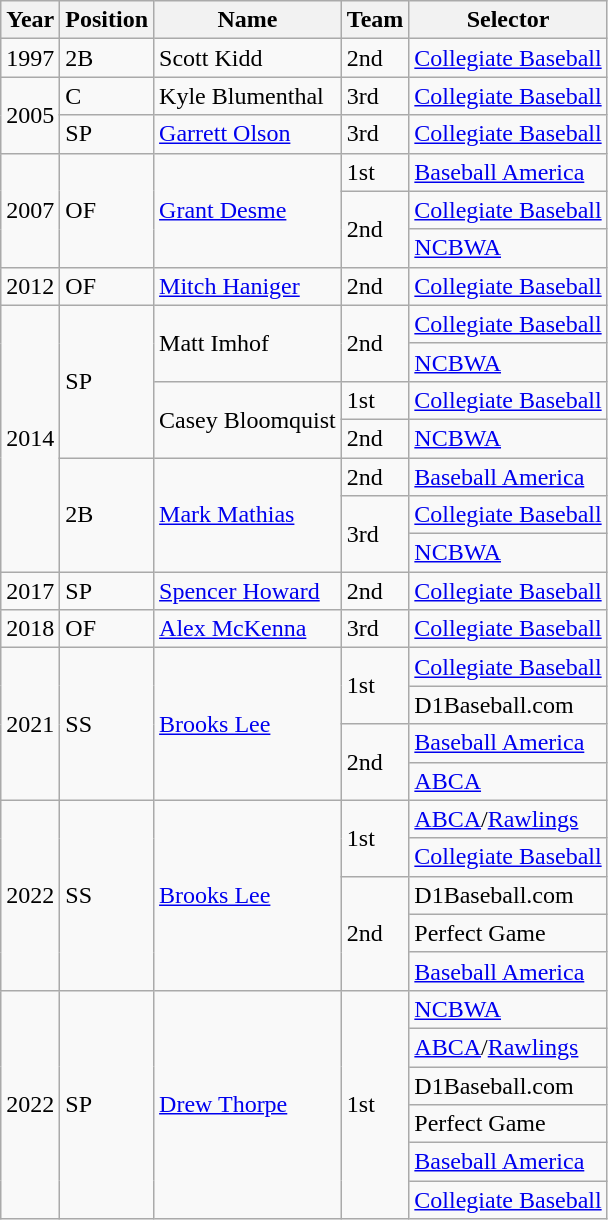<table class="wikitable">
<tr>
<th>Year</th>
<th>Position</th>
<th>Name</th>
<th>Team</th>
<th>Selector</th>
</tr>
<tr>
<td>1997</td>
<td>2B</td>
<td>Scott Kidd</td>
<td>2nd</td>
<td><a href='#'>Collegiate Baseball</a></td>
</tr>
<tr>
<td rowspan="2">2005</td>
<td>C</td>
<td>Kyle Blumenthal</td>
<td>3rd</td>
<td><a href='#'>Collegiate Baseball</a></td>
</tr>
<tr>
<td>SP</td>
<td><a href='#'>Garrett Olson</a></td>
<td>3rd</td>
<td><a href='#'>Collegiate Baseball</a></td>
</tr>
<tr>
<td rowspan="3">2007</td>
<td rowspan="3">OF</td>
<td rowspan="3"><a href='#'>Grant Desme</a></td>
<td>1st</td>
<td><a href='#'>Baseball America</a></td>
</tr>
<tr>
<td rowspan="2">2nd</td>
<td><a href='#'>Collegiate Baseball</a></td>
</tr>
<tr>
<td><a href='#'>NCBWA</a></td>
</tr>
<tr>
<td>2012</td>
<td>OF</td>
<td><a href='#'>Mitch Haniger</a></td>
<td>2nd</td>
<td><a href='#'>Collegiate Baseball</a></td>
</tr>
<tr>
<td rowspan="7">2014</td>
<td rowspan="4">SP</td>
<td rowspan="2">Matt Imhof</td>
<td rowspan="2">2nd</td>
<td><a href='#'>Collegiate Baseball</a></td>
</tr>
<tr>
<td><a href='#'>NCBWA</a></td>
</tr>
<tr>
<td rowspan="2">Casey Bloomquist</td>
<td>1st</td>
<td><a href='#'>Collegiate Baseball</a></td>
</tr>
<tr>
<td>2nd</td>
<td><a href='#'>NCBWA</a></td>
</tr>
<tr>
<td rowspan="3">2B</td>
<td rowspan="3"><a href='#'>Mark Mathias</a></td>
<td>2nd</td>
<td><a href='#'>Baseball America</a></td>
</tr>
<tr>
<td rowspan="2">3rd</td>
<td><a href='#'>Collegiate Baseball</a></td>
</tr>
<tr>
<td><a href='#'>NCBWA</a></td>
</tr>
<tr>
<td>2017</td>
<td>SP</td>
<td><a href='#'>Spencer Howard</a></td>
<td>2nd</td>
<td><a href='#'>Collegiate Baseball</a></td>
</tr>
<tr>
<td>2018</td>
<td>OF</td>
<td><a href='#'>Alex McKenna</a></td>
<td>3rd</td>
<td><a href='#'>Collegiate Baseball</a></td>
</tr>
<tr>
<td rowspan="4">2021</td>
<td rowspan="4">SS</td>
<td rowspan="4"><a href='#'>Brooks Lee</a></td>
<td rowspan="2">1st</td>
<td><a href='#'>Collegiate Baseball</a></td>
</tr>
<tr>
<td>D1Baseball.com</td>
</tr>
<tr>
<td rowspan="2">2nd</td>
<td><a href='#'>Baseball America</a></td>
</tr>
<tr>
<td><a href='#'>ABCA</a></td>
</tr>
<tr>
<td rowspan="5">2022</td>
<td rowspan="5">SS</td>
<td rowspan="5"><a href='#'>Brooks Lee</a></td>
<td rowspan="2">1st</td>
<td><a href='#'>ABCA</a>/<a href='#'>Rawlings</a></td>
</tr>
<tr>
<td><a href='#'>Collegiate Baseball</a></td>
</tr>
<tr>
<td rowspan="3">2nd</td>
<td>D1Baseball.com</td>
</tr>
<tr>
<td>Perfect Game</td>
</tr>
<tr>
<td><a href='#'>Baseball America</a></td>
</tr>
<tr>
<td rowspan="6">2022</td>
<td rowspan="6">SP</td>
<td rowspan="6"><a href='#'>Drew Thorpe</a></td>
<td rowspan="6">1st</td>
<td><a href='#'>NCBWA</a></td>
</tr>
<tr>
<td><a href='#'>ABCA</a>/<a href='#'>Rawlings</a></td>
</tr>
<tr>
<td>D1Baseball.com</td>
</tr>
<tr>
<td>Perfect Game</td>
</tr>
<tr>
<td><a href='#'>Baseball America</a></td>
</tr>
<tr>
<td><a href='#'>Collegiate Baseball</a></td>
</tr>
</table>
